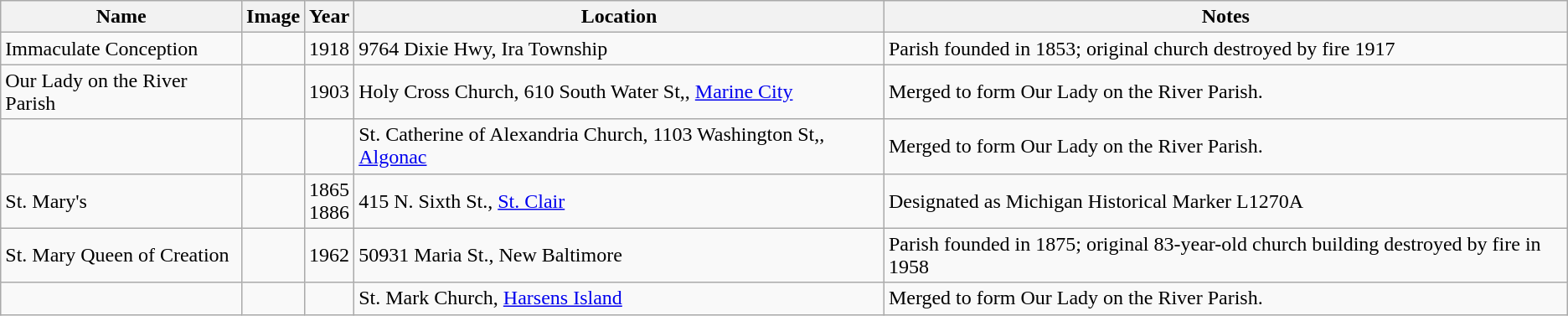<table class="wikitable sortable">
<tr>
<th>Name</th>
<th class="unsortable">Image</th>
<th>Year</th>
<th class="unsortable">Location</th>
<th class="unsortable">Notes</th>
</tr>
<tr>
<td>Immaculate Conception</td>
<td></td>
<td>1918</td>
<td>9764 Dixie Hwy, Ira Township</td>
<td>Parish founded in 1853; original church destroyed by fire 1917</td>
</tr>
<tr>
<td>Our Lady on the River Parish</td>
<td></td>
<td>1903</td>
<td>Holy Cross Church, 610 South Water St,, <a href='#'>Marine City</a></td>
<td>Merged to form Our Lady on the River Parish.</td>
</tr>
<tr>
<td></td>
<td></td>
<td></td>
<td>St. Catherine of Alexandria Church, 1103 Washington St,, <a href='#'>Algonac</a></td>
<td>Merged to form Our Lady on the River Parish.</td>
</tr>
<tr>
<td>St. Mary's</td>
<td></td>
<td>1865<br>1886</td>
<td>415 N. Sixth St., <a href='#'>St. Clair</a></td>
<td>Designated as Michigan Historical Marker L1270A</td>
</tr>
<tr>
<td>St. Mary Queen of Creation</td>
<td></td>
<td>1962</td>
<td>50931 Maria St., New Baltimore</td>
<td>Parish founded in 1875; original 83-year-old church building destroyed by fire in 1958</td>
</tr>
<tr>
<td></td>
<td></td>
<td></td>
<td>St. Mark Church, <a href='#'>Harsens Island</a></td>
<td>Merged to form Our Lady on the River Parish.</td>
</tr>
</table>
